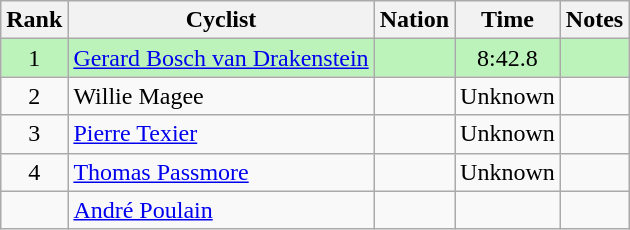<table class="wikitable sortable">
<tr>
<th>Rank</th>
<th>Cyclist</th>
<th>Nation</th>
<th>Time</th>
<th>Notes</th>
</tr>
<tr bgcolor=bbf3bb>
<td align=center>1</td>
<td><a href='#'>Gerard Bosch van Drakenstein</a></td>
<td></td>
<td align=center>8:42.8</td>
<td align=center></td>
</tr>
<tr>
<td align=center>2</td>
<td>Willie Magee</td>
<td></td>
<td align=center>Unknown</td>
<td></td>
</tr>
<tr>
<td align=center>3</td>
<td><a href='#'>Pierre Texier</a></td>
<td></td>
<td align=center>Unknown</td>
<td></td>
</tr>
<tr>
<td align=center>4</td>
<td><a href='#'>Thomas Passmore</a></td>
<td></td>
<td align=center>Unknown</td>
<td></td>
</tr>
<tr>
<td align=center></td>
<td><a href='#'>André Poulain</a></td>
<td></td>
<td align=center></td>
<td></td>
</tr>
</table>
